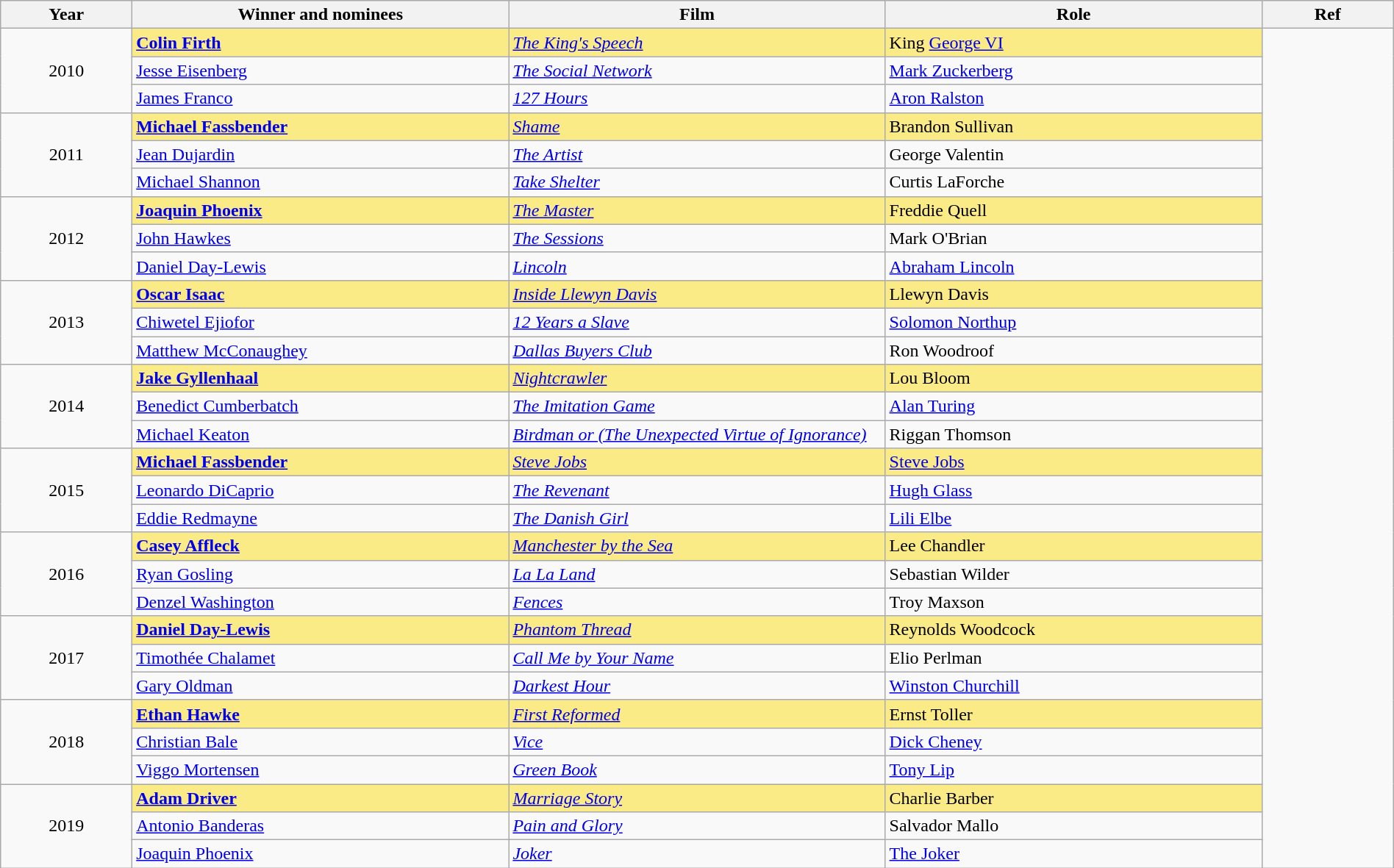<table class="wikitable" width="100%" cellpadding="5">
<tr>
<th width="100"><strong>Year</strong></th>
<th width="300"><strong>Winner and nominees</strong></th>
<th width="300"><strong>Film</strong></th>
<th width="300"><strong>Role</strong></th>
<th width="100"><strong>Ref</strong></th>
</tr>
<tr>
<td rowspan="3" style="text-align:center;">2010</td>
<td style="background:#FAEB86;"><strong> <a href='#'>Colin Firth</a></strong></td>
<td style="background:#FAEB86;"><em><a href='#'>The King's Speech</a></em></td>
<td style="background:#FAEB86;">King <a href='#'>George VI</a></td>
</tr>
<tr>
<td><a href='#'>Jesse Eisenberg</a></td>
<td><em><a href='#'>The Social Network</a></em></td>
<td><a href='#'>Mark Zuckerberg</a></td>
</tr>
<tr>
<td><a href='#'>James Franco</a></td>
<td><em><a href='#'>127 Hours</a></em></td>
<td><a href='#'>Aron Ralston</a></td>
</tr>
<tr>
<td rowspan="3" style="text-align:center;">2011</td>
<td style="background:#FAEB86;"><strong> <a href='#'>Michael Fassbender</a></strong></td>
<td style="background:#FAEB86;"><em><a href='#'>Shame</a></em></td>
<td style="background:#FAEB86;">Brandon Sullivan</td>
</tr>
<tr>
<td><a href='#'>Jean Dujardin</a></td>
<td><em><a href='#'>The Artist</a></em></td>
<td>George Valentin</td>
</tr>
<tr>
<td><a href='#'>Michael Shannon</a></td>
<td><em><a href='#'>Take Shelter</a></em></td>
<td>Curtis LaForche</td>
</tr>
<tr>
<td rowspan="3" style="text-align:center;">2012</td>
<td style="background:#FAEB86;"><strong> <a href='#'>Joaquin Phoenix</a></strong></td>
<td style="background:#FAEB86;"><em><a href='#'>The Master</a></em></td>
<td style="background:#FAEB86;">Freddie Quell</td>
</tr>
<tr>
<td><a href='#'>John Hawkes</a></td>
<td><em><a href='#'>The Sessions</a></em></td>
<td>Mark O'Brian</td>
</tr>
<tr>
<td><a href='#'>Daniel Day-Lewis</a></td>
<td><em><a href='#'>Lincoln</a></em></td>
<td><a href='#'>Abraham Lincoln</a></td>
</tr>
<tr>
<td rowspan="3" style="text-align:center;">2013</td>
<td style="background:#FAEB86;"><strong> <a href='#'>Oscar Isaac</a></strong></td>
<td style="background:#FAEB86;"><em><a href='#'>Inside Llewyn Davis</a></em></td>
<td style="background:#FAEB86;">Llewyn Davis</td>
</tr>
<tr>
<td><a href='#'>Chiwetel Ejiofor</a></td>
<td><em><a href='#'>12 Years a Slave</a></em></td>
<td><a href='#'>Solomon Northup</a></td>
</tr>
<tr>
<td><a href='#'>Matthew McConaughey</a></td>
<td><em><a href='#'>Dallas Buyers Club</a></em></td>
<td>Ron Woodroof</td>
</tr>
<tr>
<td rowspan="3" style="text-align:center;">2014</td>
<td style="background:#FAEB86;"><strong><a href='#'>Jake Gyllenhaal</a></strong></td>
<td style="background:#FAEB86;"><em><a href='#'>Nightcrawler</a></em></td>
<td style="background:#FAEB86;">Lou Bloom</td>
</tr>
<tr>
<td><a href='#'>Benedict Cumberbatch</a></td>
<td><em><a href='#'>The Imitation Game</a></em></td>
<td><a href='#'>Alan Turing</a></td>
</tr>
<tr>
<td><a href='#'>Michael Keaton</a></td>
<td><em><a href='#'>Birdman or (The Unexpected Virtue of Ignorance)</a></em></td>
<td>Riggan Thomson</td>
</tr>
<tr>
<td rowspan="3" style="text-align:center;">2015</td>
<td style="background:#FAEB86;"><strong><a href='#'>Michael Fassbender</a></strong></td>
<td style="background:#FAEB86;"><em><a href='#'>Steve Jobs</a></em></td>
<td style="background:#FAEB86;"><a href='#'>Steve Jobs</a></td>
</tr>
<tr>
<td><a href='#'>Leonardo DiCaprio</a></td>
<td><em><a href='#'>The Revenant</a></em></td>
<td><a href='#'>Hugh Glass</a></td>
</tr>
<tr>
<td><a href='#'>Eddie Redmayne</a></td>
<td><em><a href='#'>The Danish Girl</a></em></td>
<td><a href='#'>Lili Elbe</a></td>
</tr>
<tr>
<td rowspan="3" style="text-align:center;">2016</td>
<td style="background:#FAEB86;"><strong><a href='#'>Casey Affleck</a></strong></td>
<td style="background:#FAEB86;"><em><a href='#'>Manchester by the Sea</a></em></td>
<td style="background:#FAEB86;">Lee Chandler</td>
</tr>
<tr>
<td><a href='#'>Ryan Gosling</a></td>
<td><em><a href='#'>La La Land</a></em></td>
<td>Sebastian Wilder</td>
</tr>
<tr>
<td><a href='#'>Denzel Washington</a></td>
<td><em><a href='#'>Fences</a></em></td>
<td>Troy Maxson</td>
</tr>
<tr>
<td rowspan="3" style="text-align:center;">2017</td>
<td style="background:#FAEB86;"><strong><a href='#'>Daniel Day-Lewis</a></strong></td>
<td style="background:#FAEB86;"><em><a href='#'>Phantom Thread</a></em></td>
<td style="background:#FAEB86;">Reynolds Woodcock</td>
</tr>
<tr>
<td><a href='#'>Timothée Chalamet</a></td>
<td><em><a href='#'>Call Me by Your Name</a></em></td>
<td>Elio Perlman</td>
</tr>
<tr>
<td><a href='#'>Gary Oldman</a></td>
<td><em><a href='#'>Darkest Hour</a></em></td>
<td><a href='#'>Winston Churchill</a></td>
</tr>
<tr>
<td rowspan="3" style="text-align:center;">2018</td>
<td style="background:#FAEB86;"><strong><a href='#'>Ethan Hawke</a></strong></td>
<td style="background:#FAEB86;"><em><a href='#'>First Reformed</a></em></td>
<td style="background:#FAEB86;">Ernst Toller</td>
</tr>
<tr>
<td><a href='#'>Christian Bale</a></td>
<td><em><a href='#'>Vice</a></em></td>
<td><a href='#'>Dick Cheney</a></td>
</tr>
<tr>
<td><a href='#'>Viggo Mortensen</a></td>
<td><em><a href='#'>Green Book</a></em></td>
<td><a href='#'>Tony Lip</a></td>
</tr>
<tr>
<td rowspan="3" style="text-align:center;">2019</td>
<td style="background:#FAEB86;"><strong><a href='#'>Adam Driver</a></strong></td>
<td style="background:#FAEB86;"><em><a href='#'>Marriage Story</a></em></td>
<td style="background:#FAEB86;">Charlie Barber</td>
</tr>
<tr>
<td><a href='#'>Antonio Banderas</a></td>
<td><em><a href='#'>Pain and Glory</a></em></td>
<td>Salvador Mallo</td>
</tr>
<tr>
<td><a href='#'>Joaquin Phoenix</a></td>
<td><em><a href='#'>Joker</a></em></td>
<td><a href='#'>The Joker</a></td>
</tr>
</table>
